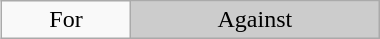<table class="wikitable" style="width:20%;text-align:center;float:right">
<tr>
<td style="text-align:center">For</td>
<td style="background:#ccc;text-align:center">Against</td>
</tr>
</table>
